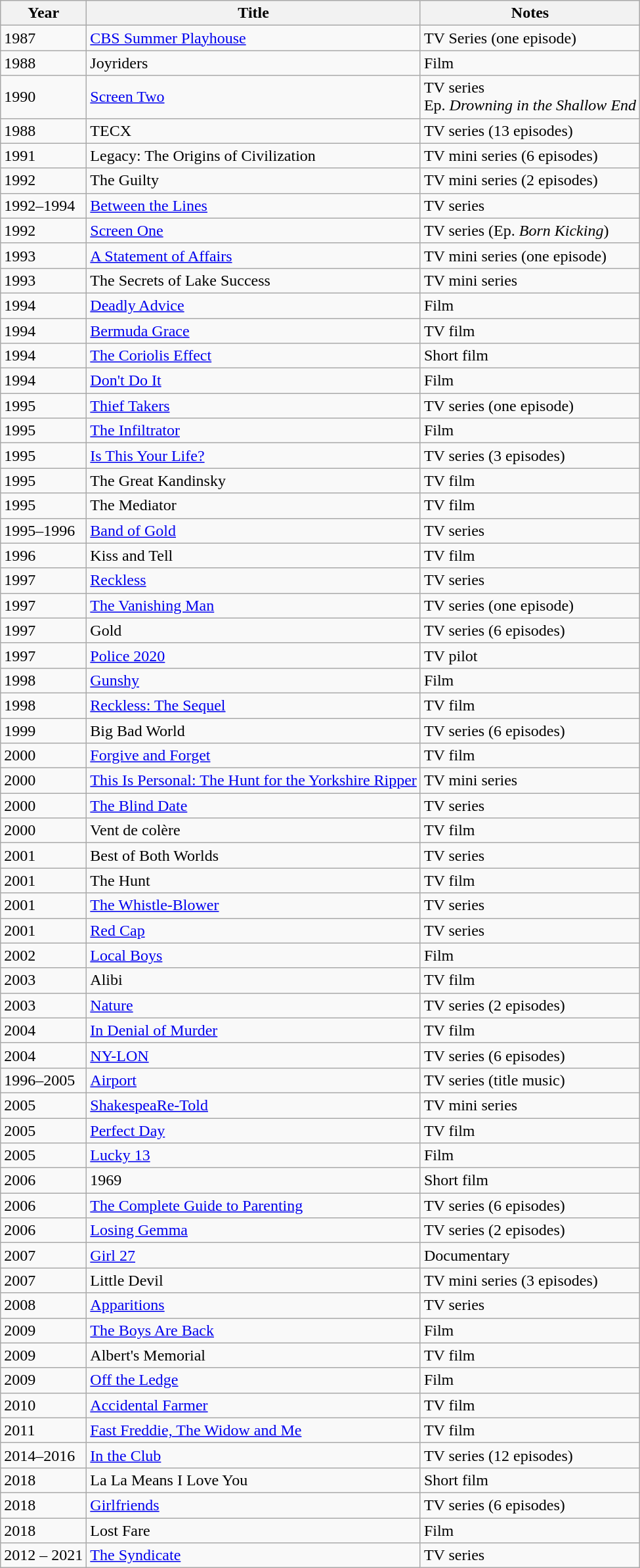<table class="wikitable">
<tr>
<th>Year</th>
<th>Title</th>
<th>Notes</th>
</tr>
<tr>
<td>1987</td>
<td><a href='#'>CBS Summer Playhouse</a></td>
<td>TV Series (one episode)</td>
</tr>
<tr>
<td>1988</td>
<td>Joyriders</td>
<td>Film</td>
</tr>
<tr>
<td>1990</td>
<td><a href='#'>Screen Two</a></td>
<td>TV series<br>Ep. <em>Drowning in the Shallow End</em></td>
</tr>
<tr>
<td>1988</td>
<td>TECX</td>
<td>TV series (13 episodes)</td>
</tr>
<tr>
<td>1991</td>
<td>Legacy: The Origins of Civilization</td>
<td>TV mini series (6 episodes)</td>
</tr>
<tr>
<td>1992</td>
<td>The Guilty</td>
<td>TV mini series (2 episodes)</td>
</tr>
<tr>
<td>1992–1994</td>
<td><a href='#'>Between the Lines</a></td>
<td>TV series</td>
</tr>
<tr>
<td>1992</td>
<td><a href='#'>Screen One</a></td>
<td>TV series (Ep. <em>Born Kicking</em>)</td>
</tr>
<tr>
<td>1993</td>
<td><a href='#'>A Statement of Affairs</a></td>
<td>TV mini series (one episode)</td>
</tr>
<tr>
<td>1993</td>
<td>The Secrets of Lake Success</td>
<td>TV mini series</td>
</tr>
<tr>
<td>1994</td>
<td><a href='#'>Deadly Advice</a></td>
<td>Film</td>
</tr>
<tr>
<td>1994</td>
<td><a href='#'>Bermuda Grace</a></td>
<td>TV film</td>
</tr>
<tr>
<td>1994</td>
<td><a href='#'>The Coriolis Effect</a></td>
<td>Short film</td>
</tr>
<tr>
<td>1994</td>
<td><a href='#'>Don't Do It</a></td>
<td>Film</td>
</tr>
<tr>
<td>1995</td>
<td><a href='#'>Thief Takers</a></td>
<td>TV series (one episode)</td>
</tr>
<tr>
<td>1995</td>
<td><a href='#'>The Infiltrator</a></td>
<td>Film</td>
</tr>
<tr>
<td>1995</td>
<td><a href='#'>Is This Your Life?</a></td>
<td>TV series (3 episodes)</td>
</tr>
<tr>
<td>1995</td>
<td>The Great Kandinsky</td>
<td>TV film</td>
</tr>
<tr>
<td>1995</td>
<td>The Mediator</td>
<td>TV film</td>
</tr>
<tr>
<td>1995–1996</td>
<td><a href='#'>Band of Gold</a></td>
<td>TV series</td>
</tr>
<tr>
<td>1996</td>
<td>Kiss and Tell</td>
<td>TV film</td>
</tr>
<tr>
<td>1997</td>
<td><a href='#'>Reckless</a></td>
<td>TV series</td>
</tr>
<tr>
<td>1997</td>
<td><a href='#'>The Vanishing Man</a></td>
<td>TV series (one episode)</td>
</tr>
<tr>
<td>1997</td>
<td>Gold</td>
<td>TV series (6 episodes)</td>
</tr>
<tr>
<td>1997</td>
<td><a href='#'>Police 2020</a></td>
<td>TV pilot</td>
</tr>
<tr>
<td>1998</td>
<td><a href='#'>Gunshy</a></td>
<td>Film</td>
</tr>
<tr>
<td>1998</td>
<td><a href='#'>Reckless: The Sequel</a></td>
<td>TV film</td>
</tr>
<tr>
<td>1999</td>
<td>Big Bad World</td>
<td>TV series (6 episodes)</td>
</tr>
<tr>
<td>2000</td>
<td><a href='#'>Forgive and Forget</a></td>
<td>TV film</td>
</tr>
<tr>
<td>2000</td>
<td><a href='#'>This Is Personal: The Hunt for the Yorkshire Ripper</a></td>
<td>TV mini series</td>
</tr>
<tr>
<td>2000</td>
<td><a href='#'>The Blind Date</a></td>
<td>TV series</td>
</tr>
<tr>
<td>2000</td>
<td>Vent de colère</td>
<td>TV film</td>
</tr>
<tr>
<td>2001</td>
<td>Best of Both Worlds</td>
<td>TV series</td>
</tr>
<tr>
<td>2001</td>
<td>The Hunt</td>
<td>TV film</td>
</tr>
<tr>
<td>2001</td>
<td><a href='#'>The Whistle-Blower</a></td>
<td>TV series</td>
</tr>
<tr>
<td>2001</td>
<td><a href='#'>Red Cap</a></td>
<td>TV series</td>
</tr>
<tr>
<td>2002</td>
<td><a href='#'>Local Boys</a></td>
<td>Film</td>
</tr>
<tr>
<td>2003</td>
<td>Alibi</td>
<td>TV film</td>
</tr>
<tr>
<td>2003</td>
<td><a href='#'>Nature</a></td>
<td>TV series (2 episodes)</td>
</tr>
<tr>
<td>2004</td>
<td><a href='#'>In Denial of Murder</a></td>
<td>TV film</td>
</tr>
<tr>
<td>2004</td>
<td><a href='#'>NY-LON</a></td>
<td>TV series (6 episodes)</td>
</tr>
<tr>
<td>1996–2005</td>
<td><a href='#'>Airport</a></td>
<td>TV series (title music)</td>
</tr>
<tr>
<td>2005</td>
<td><a href='#'>ShakespeaRe-Told</a></td>
<td>TV mini series</td>
</tr>
<tr>
<td>2005</td>
<td><a href='#'>Perfect Day</a></td>
<td>TV film</td>
</tr>
<tr>
<td>2005</td>
<td><a href='#'>Lucky 13</a></td>
<td>Film</td>
</tr>
<tr>
<td>2006</td>
<td>1969</td>
<td>Short film</td>
</tr>
<tr>
<td>2006</td>
<td><a href='#'>The Complete Guide to Parenting</a></td>
<td>TV series (6 episodes)</td>
</tr>
<tr>
<td>2006</td>
<td><a href='#'>Losing Gemma</a></td>
<td>TV series (2 episodes)</td>
</tr>
<tr>
<td>2007</td>
<td><a href='#'>Girl 27</a></td>
<td>Documentary</td>
</tr>
<tr>
<td>2007</td>
<td>Little Devil</td>
<td>TV mini series (3 episodes)</td>
</tr>
<tr>
<td>2008</td>
<td><a href='#'>Apparitions</a></td>
<td>TV series</td>
</tr>
<tr>
<td>2009</td>
<td><a href='#'>The Boys Are Back</a></td>
<td>Film</td>
</tr>
<tr>
<td>2009</td>
<td>Albert's Memorial</td>
<td>TV film</td>
</tr>
<tr>
<td>2009</td>
<td><a href='#'>Off the Ledge</a></td>
<td>Film</td>
</tr>
<tr>
<td>2010</td>
<td><a href='#'>Accidental Farmer</a></td>
<td>TV film</td>
</tr>
<tr>
<td>2011</td>
<td><a href='#'>Fast Freddie, The Widow and Me</a></td>
<td>TV film</td>
</tr>
<tr>
<td>2014–2016</td>
<td><a href='#'>In the Club</a></td>
<td>TV series (12 episodes)</td>
</tr>
<tr>
<td>2018</td>
<td>La La Means I Love You</td>
<td>Short film</td>
</tr>
<tr>
<td>2018</td>
<td><a href='#'>Girlfriends</a></td>
<td>TV series (6 episodes)</td>
</tr>
<tr>
<td>2018</td>
<td>Lost Fare</td>
<td>Film</td>
</tr>
<tr>
<td>2012 – 2021</td>
<td><a href='#'>The Syndicate</a></td>
<td>TV series</td>
</tr>
</table>
